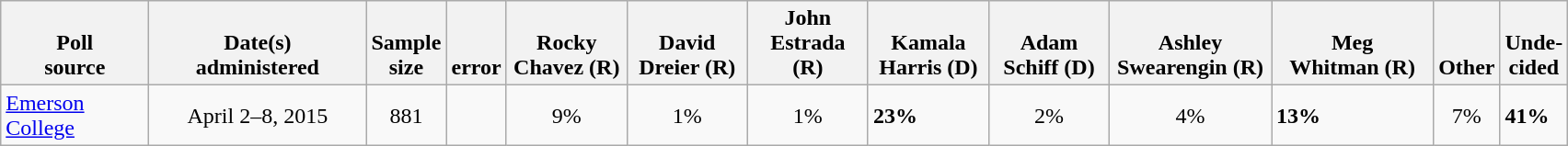<table class="wikitable">
<tr valign= bottom>
<th style="width:100px;">Poll<br>source</th>
<th style="width:150px;">Date(s)<br>administered</th>
<th class=small>Sample<br>size</th>
<th class=small><small></small><br>error</th>
<th style="width:80px;">Rocky<br>Chavez (R)</th>
<th style="width:80px;">David<br>Dreier (R)</th>
<th style="width:80px;">John<br>Estrada (R)</th>
<th style="width:80px;">Kamala<br>Harris (D)</th>
<th style="width:80px;">Adam<br>Schiff (D)</th>
<th style="width:110px;">Ashley<br>Swearengin (R)</th>
<th style="width:110px;">Meg<br>Whitman (R)</th>
<th>Other</th>
<th>Unde-<br>cided</th>
</tr>
<tr>
<td><a href='#'>Emerson College</a></td>
<td align=center>April 2–8, 2015</td>
<td align=center>881</td>
<td align=center></td>
<td align=center>9%</td>
<td align=center>1%</td>
<td align=center>1%</td>
<td><strong>23%</strong></td>
<td align=center>2%</td>
<td align=center>4%</td>
<td><strong>13%</strong></td>
<td align=center>7%</td>
<td><strong>41%</strong></td>
</tr>
</table>
